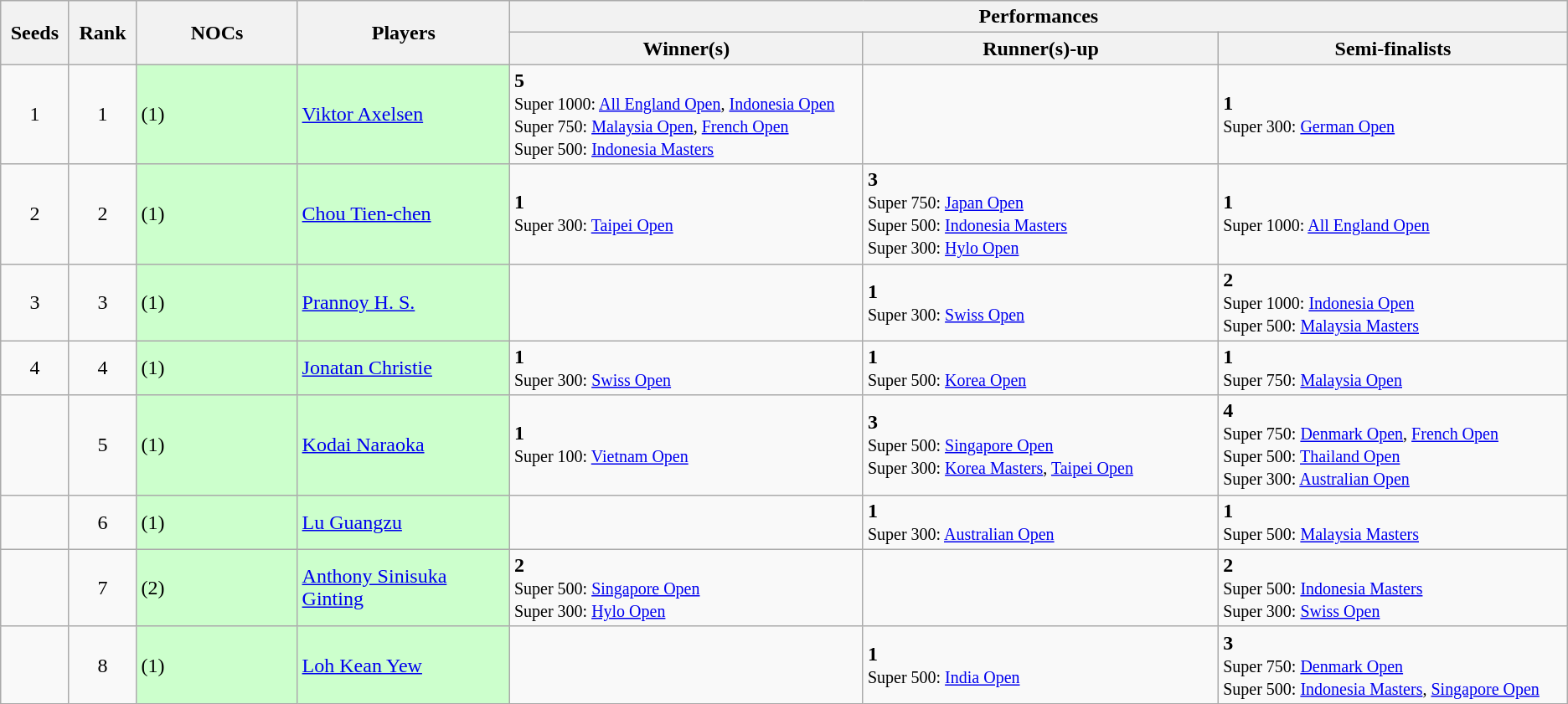<table class="wikitable" style="text-align:center">
<tr>
<th rowspan="2" width="50">Seeds</th>
<th rowspan="2" width="50">Rank</th>
<th rowspan="2" width="150">NOCs</th>
<th rowspan="2" width="200">Players</th>
<th colspan="3">Performances</th>
</tr>
<tr>
<th width="350">Winner(s)</th>
<th width="350">Runner(s)-up</th>
<th width="350">Semi-finalists</th>
</tr>
<tr>
<td>1</td>
<td>1</td>
<td align="left"bgcolor="#ccffcc"> (1)</td>
<td align="left"bgcolor="#ccffcc"><a href='#'>Viktor Axelsen</a></td>
<td align="left"><strong>5</strong><br><small>Super 1000: <a href='#'>All England Open</a>, <a href='#'>Indonesia Open</a><br>Super 750: <a href='#'>Malaysia Open</a>, <a href='#'>French Open</a><br>Super 500: <a href='#'>Indonesia Masters</a></small></td>
<td align="left"></td>
<td align="left"><strong>1</strong><br><small>Super 300: <a href='#'>German Open</a></small></td>
</tr>
<tr>
<td>2</td>
<td>2</td>
<td align="left"bgcolor="#ccffcc"> (1)</td>
<td align="left"bgcolor="#ccffcc"><a href='#'>Chou Tien-chen</a></td>
<td align="left"><strong>1</strong><br><small>Super 300: <a href='#'>Taipei Open</a></small></td>
<td align="left"><strong>3</strong><br><small>Super 750: <a href='#'>Japan Open</a><br>Super 500: <a href='#'>Indonesia Masters</a><br>Super 300: <a href='#'>Hylo Open</a></small></td>
<td align="left"><strong>1</strong><br><small>Super 1000: <a href='#'>All England Open</a></small></td>
</tr>
<tr>
<td>3</td>
<td>3</td>
<td align="left"bgcolor="#ccffcc"> (1)</td>
<td align="left"bgcolor="#ccffcc"><a href='#'>Prannoy H. S.</a></td>
<td align="left"></td>
<td align="left"><strong>1</strong><br><small>Super 300: <a href='#'>Swiss Open</a></small></td>
<td align="left"><strong>2</strong><br><small>Super 1000: <a href='#'>Indonesia Open</a><br>Super 500: <a href='#'>Malaysia Masters</a></small></td>
</tr>
<tr>
<td>4</td>
<td>4</td>
<td align="left"bgcolor="#ccffcc"> (1)</td>
<td align="left"bgcolor="#ccffcc"><a href='#'>Jonatan Christie</a></td>
<td align="left"><strong>1</strong><br><small>Super 300: <a href='#'>Swiss Open</a></small></td>
<td align="left"><strong>1</strong><br><small>Super 500: <a href='#'>Korea Open</a></small></td>
<td align="left"><strong>1</strong><br><small>Super 750: <a href='#'>Malaysia Open</a></small></td>
</tr>
<tr>
<td></td>
<td>5</td>
<td align="left"bgcolor="#ccffcc"> (1)</td>
<td align="left"bgcolor="#ccffcc"><a href='#'>Kodai Naraoka</a></td>
<td align="left"><strong>1</strong><br><small>Super 100: <a href='#'>Vietnam Open</a></small></td>
<td align="left"><strong>3</strong><br><small>Super 500: <a href='#'>Singapore Open</a><br>Super 300: <a href='#'>Korea Masters</a>, <a href='#'>Taipei Open</a></small></td>
<td align="left"><strong>4</strong><br><small>Super 750: <a href='#'>Denmark Open</a>, <a href='#'>French Open</a><br>Super 500: <a href='#'>Thailand Open</a><br>Super 300: <a href='#'>Australian Open</a></small></td>
</tr>
<tr>
<td></td>
<td>6</td>
<td align="left"bgcolor="#ccffcc"> (1)</td>
<td align="left"bgcolor="#ccffcc"><a href='#'>Lu Guangzu</a></td>
<td align="left"></td>
<td align="left"><strong>1</strong><br><small>Super 300: <a href='#'>Australian Open</a></small></td>
<td align="left"><strong>1</strong><br><small>Super 500: <a href='#'>Malaysia Masters</a></small></td>
</tr>
<tr>
<td></td>
<td>7</td>
<td align="left"bgcolor="#ccffcc"> (2)</td>
<td align="left"bgcolor="#ccffcc"><a href='#'>Anthony Sinisuka Ginting</a></td>
<td align="left"><strong>2</strong><br><small>Super 500: <a href='#'>Singapore Open</a><br>Super 300: <a href='#'>Hylo Open</a></small></td>
<td align="left"></td>
<td align="left"><strong>2</strong><br><small>Super 500: <a href='#'>Indonesia Masters</a><br>Super 300: <a href='#'>Swiss Open</a></small></td>
</tr>
<tr>
<td></td>
<td>8</td>
<td align="left"bgcolor="#ccffcc"> (1)</td>
<td align="left"bgcolor="#ccffcc"><a href='#'>Loh Kean Yew</a></td>
<td align="left"></td>
<td align="left"><strong>1</strong><br><small>Super 500: <a href='#'>India Open</a></small></td>
<td align="left"><strong>3</strong><br><small>Super 750: <a href='#'>Denmark Open</a><br>Super 500: <a href='#'>Indonesia Masters</a>, <a href='#'>Singapore Open</a></small></td>
</tr>
</table>
